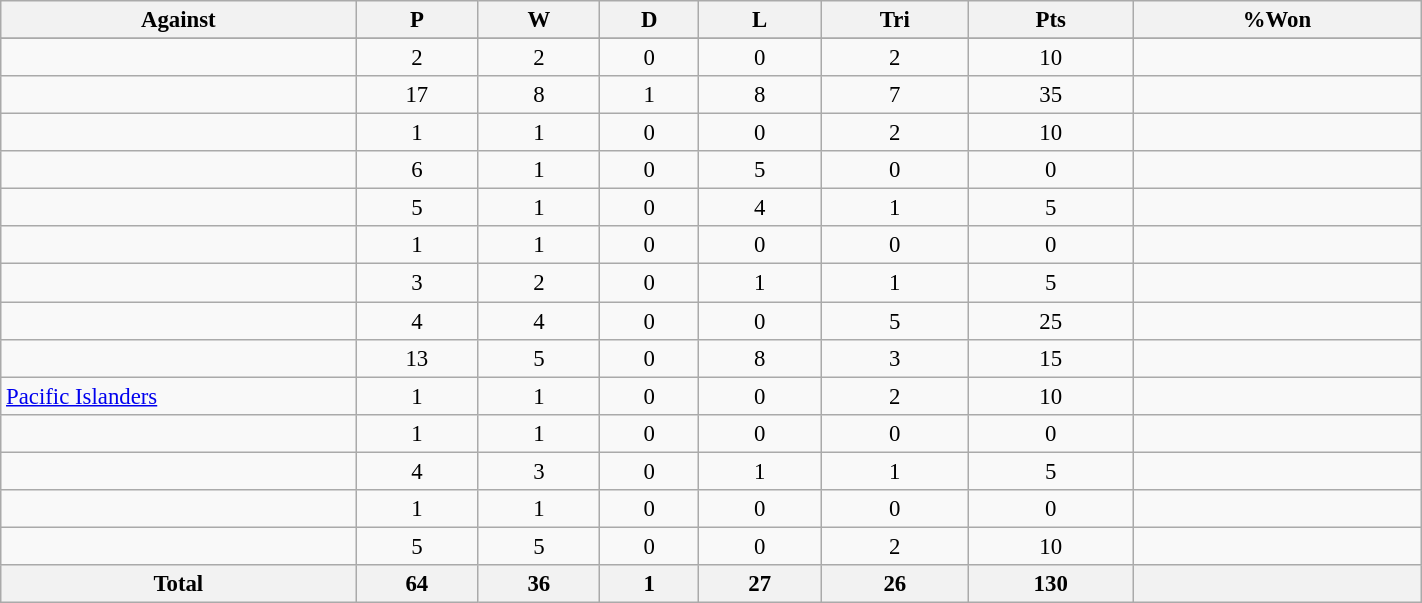<table class="wikitable sortable"  style="text-align:center; font-size:95%; width:75%;">
<tr>
<th style="width:25%;">Against</th>
<th abbr="Played" style="width:15px;">P</th>
<th abbr="Won" style="width:10px;">W</th>
<th abbr="Drawn" style="width:10px;">D</th>
<th abbr="Lost" style="width:10px;">L</th>
<th abbr="Tries" style="width:15px;">Tri</th>
<th abbr="Points" style="width:18px;">Pts</th>
<th abbr="Won" style="width:18px;">%Won</th>
</tr>
<tr bgcolor="#d0ffd0" align="center">
</tr>
<tr>
<td align="left"></td>
<td>2</td>
<td>2</td>
<td>0</td>
<td>0</td>
<td>2</td>
<td>10</td>
<td></td>
</tr>
<tr>
<td align="left"></td>
<td>17</td>
<td>8</td>
<td>1</td>
<td>8</td>
<td>7</td>
<td>35</td>
<td></td>
</tr>
<tr>
<td align="left"></td>
<td>1</td>
<td>1</td>
<td>0</td>
<td>0</td>
<td>2</td>
<td>10</td>
<td></td>
</tr>
<tr>
<td align="left"></td>
<td>6</td>
<td>1</td>
<td>0</td>
<td>5</td>
<td>0</td>
<td>0</td>
<td></td>
</tr>
<tr>
<td align="left"></td>
<td>5</td>
<td>1</td>
<td>0</td>
<td>4</td>
<td>1</td>
<td>5</td>
<td></td>
</tr>
<tr>
<td align="left"></td>
<td>1</td>
<td>1</td>
<td>0</td>
<td>0</td>
<td>0</td>
<td>0</td>
<td></td>
</tr>
<tr>
<td align="left"></td>
<td>3</td>
<td>2</td>
<td>0</td>
<td>1</td>
<td>1</td>
<td>5</td>
<td></td>
</tr>
<tr>
<td align="left"></td>
<td>4</td>
<td>4</td>
<td>0</td>
<td>0</td>
<td>5</td>
<td>25</td>
<td></td>
</tr>
<tr>
<td align="left"></td>
<td>13</td>
<td>5</td>
<td>0</td>
<td>8</td>
<td>3</td>
<td>15</td>
<td></td>
</tr>
<tr>
<td align="left"> <a href='#'>Pacific Islanders</a></td>
<td>1</td>
<td>1</td>
<td>0</td>
<td>0</td>
<td>2</td>
<td>10</td>
<td></td>
</tr>
<tr>
<td align="left"></td>
<td>1</td>
<td>1</td>
<td>0</td>
<td>0</td>
<td>0</td>
<td>0</td>
<td></td>
</tr>
<tr>
<td align="left"></td>
<td>4</td>
<td>3</td>
<td>0</td>
<td>1</td>
<td>1</td>
<td>5</td>
<td></td>
</tr>
<tr>
<td align="left"></td>
<td>1</td>
<td>1</td>
<td>0</td>
<td>0</td>
<td>0</td>
<td>0</td>
<td></td>
</tr>
<tr>
<td align="left"></td>
<td>5</td>
<td>5</td>
<td>0</td>
<td>0</td>
<td>2</td>
<td>10</td>
<td></td>
</tr>
<tr>
<th>Total</th>
<th>64</th>
<th>36</th>
<th>1</th>
<th>27</th>
<th>26</th>
<th>130</th>
<th></th>
</tr>
</table>
